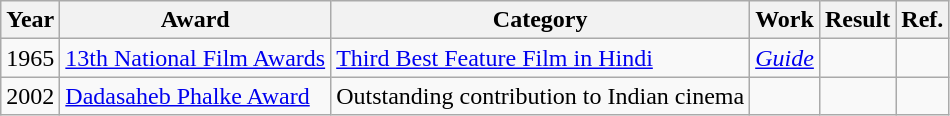<table class="wikitable">
<tr>
<th>Year</th>
<th>Award</th>
<th>Category</th>
<th>Work</th>
<th>Result</th>
<th>Ref.</th>
</tr>
<tr>
<td>1965</td>
<td><a href='#'>13th National Film Awards</a></td>
<td><a href='#'>Third Best Feature Film in Hindi</a></td>
<td><em><a href='#'>Guide</a></em></td>
<td></td>
<td></td>
</tr>
<tr>
<td>2002</td>
<td><a href='#'>Dadasaheb Phalke Award</a></td>
<td>Outstanding contribution to Indian cinema</td>
<td></td>
<td></td>
<td></td>
</tr>
</table>
